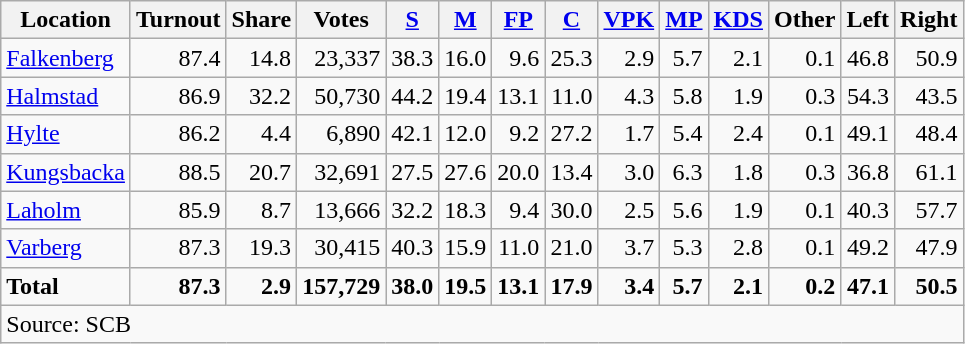<table class="wikitable sortable" style=text-align:right>
<tr>
<th>Location</th>
<th>Turnout</th>
<th>Share</th>
<th>Votes</th>
<th><a href='#'>S</a></th>
<th><a href='#'>M</a></th>
<th><a href='#'>FP</a></th>
<th><a href='#'>C</a></th>
<th><a href='#'>VPK</a></th>
<th><a href='#'>MP</a></th>
<th><a href='#'>KDS</a></th>
<th>Other</th>
<th>Left</th>
<th>Right</th>
</tr>
<tr>
<td align=left><a href='#'>Falkenberg</a></td>
<td>87.4</td>
<td>14.8</td>
<td>23,337</td>
<td>38.3</td>
<td>16.0</td>
<td>9.6</td>
<td>25.3</td>
<td>2.9</td>
<td>5.7</td>
<td>2.1</td>
<td>0.1</td>
<td>46.8</td>
<td>50.9</td>
</tr>
<tr>
<td align=left><a href='#'>Halmstad</a></td>
<td>86.9</td>
<td>32.2</td>
<td>50,730</td>
<td>44.2</td>
<td>19.4</td>
<td>13.1</td>
<td>11.0</td>
<td>4.3</td>
<td>5.8</td>
<td>1.9</td>
<td>0.3</td>
<td>54.3</td>
<td>43.5</td>
</tr>
<tr>
<td align=left><a href='#'>Hylte</a></td>
<td>86.2</td>
<td>4.4</td>
<td>6,890</td>
<td>42.1</td>
<td>12.0</td>
<td>9.2</td>
<td>27.2</td>
<td>1.7</td>
<td>5.4</td>
<td>2.4</td>
<td>0.1</td>
<td>49.1</td>
<td>48.4</td>
</tr>
<tr>
<td align=left><a href='#'>Kungsbacka</a></td>
<td>88.5</td>
<td>20.7</td>
<td>32,691</td>
<td>27.5</td>
<td>27.6</td>
<td>20.0</td>
<td>13.4</td>
<td>3.0</td>
<td>6.3</td>
<td>1.8</td>
<td>0.3</td>
<td>36.8</td>
<td>61.1</td>
</tr>
<tr>
<td align=left><a href='#'>Laholm</a></td>
<td>85.9</td>
<td>8.7</td>
<td>13,666</td>
<td>32.2</td>
<td>18.3</td>
<td>9.4</td>
<td>30.0</td>
<td>2.5</td>
<td>5.6</td>
<td>1.9</td>
<td>0.1</td>
<td>40.3</td>
<td>57.7</td>
</tr>
<tr>
<td align=left><a href='#'>Varberg</a></td>
<td>87.3</td>
<td>19.3</td>
<td>30,415</td>
<td>40.3</td>
<td>15.9</td>
<td>11.0</td>
<td>21.0</td>
<td>3.7</td>
<td>5.3</td>
<td>2.8</td>
<td>0.1</td>
<td>49.2</td>
<td>47.9</td>
</tr>
<tr>
<td align=left><strong>Total</strong></td>
<td><strong>87.3</strong></td>
<td><strong>2.9</strong></td>
<td><strong>157,729</strong></td>
<td><strong>38.0</strong></td>
<td><strong>19.5</strong></td>
<td><strong>13.1</strong></td>
<td><strong>17.9</strong></td>
<td><strong>3.4</strong></td>
<td><strong>5.7</strong></td>
<td><strong>2.1</strong></td>
<td><strong>0.2</strong></td>
<td><strong>47.1</strong></td>
<td><strong>50.5</strong></td>
</tr>
<tr>
<td align=left colspan=14>Source: SCB </td>
</tr>
</table>
